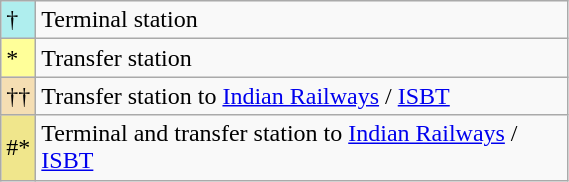<table class="wikitable" width="30%">
<tr>
<td style="background-color:#AFEEEE">†</td>
<td>Terminal station</td>
</tr>
<tr>
<td style="background-color:#FFFF99">*</td>
<td>Transfer station</td>
</tr>
<tr>
<td style="background-color:#F5DEB3">††</td>
<td>Transfer station to <a href='#'>Indian Railways</a> / <a href='#'>ISBT</a></td>
</tr>
<tr>
<td style="background-color:#F0E68C">#*</td>
<td>Terminal and transfer station to <a href='#'>Indian Railways</a> /  <a href='#'>ISBT</a></td>
</tr>
</table>
